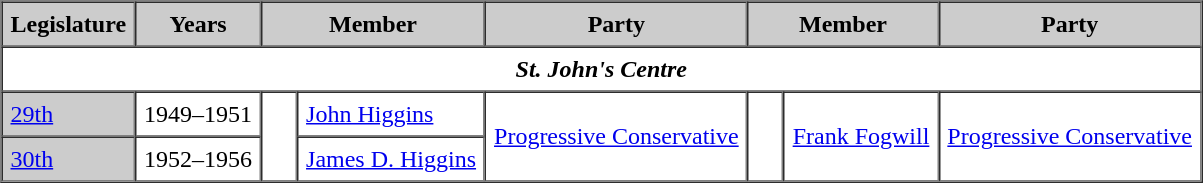<table border=1 cellpadding=5 cellspacing=0>
<tr bgcolor="CCCCCC">
<th>Legislature</th>
<th>Years</th>
<th colspan="2">Member</th>
<th>Party</th>
<th colspan="2">Member</th>
<th>Party</th>
</tr>
<tr>
<th colspan="8"><strong><em>St. John's Centre</em></strong></th>
</tr>
<tr>
<td bgcolor="CCCCCC"><a href='#'>29th</a></td>
<td>1949–1951</td>
<td rowspan=2 >   </td>
<td rowspan=1><a href='#'>John Higgins</a></td>
<td rowspan=2><a href='#'>Progressive Conservative</a></td>
<td rowspan=2 >   </td>
<td rowspan=2><a href='#'>Frank Fogwill</a></td>
<td rowspan=2><a href='#'>Progressive Conservative</a></td>
</tr>
<tr>
<td bgcolor="CCCCCC"><a href='#'>30th</a></td>
<td>1952–1956</td>
<td><a href='#'>James D. Higgins</a></td>
</tr>
<tr>
</tr>
</table>
